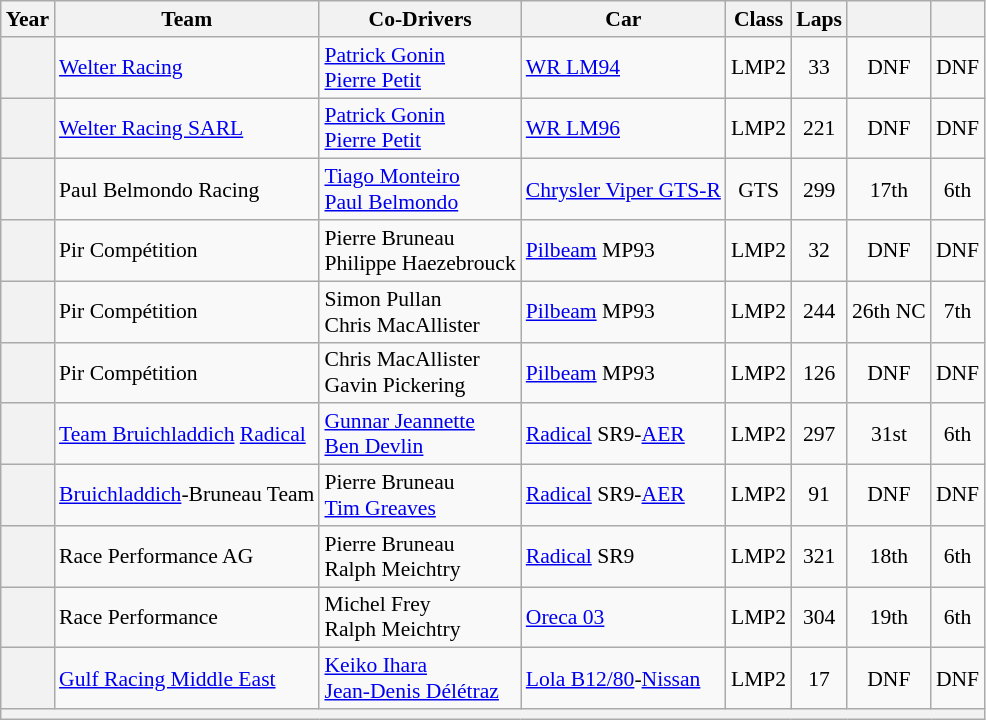<table class="wikitable" style="text-align:center; font-size:90%">
<tr>
<th>Year</th>
<th>Team</th>
<th>Co-Drivers</th>
<th>Car</th>
<th>Class</th>
<th>Laps</th>
<th></th>
<th></th>
</tr>
<tr>
<th></th>
<td align="left"> <a href='#'>Welter Racing</a></td>
<td align="left"> <a href='#'>Patrick Gonin</a><br> <a href='#'>Pierre Petit</a></td>
<td align="left"><a href='#'>WR LM94</a></td>
<td>LMP2</td>
<td>33</td>
<td>DNF</td>
<td>DNF</td>
</tr>
<tr align="center">
<th></th>
<td align="left"> <a href='#'>Welter Racing SARL</a></td>
<td align="left"> <a href='#'>Patrick Gonin</a><br> <a href='#'>Pierre Petit</a></td>
<td align="left"><a href='#'>WR LM96</a></td>
<td>LMP2</td>
<td>221</td>
<td>DNF</td>
<td>DNF</td>
</tr>
<tr>
<th></th>
<td align="left"> Paul Belmondo Racing</td>
<td align="left"> <a href='#'>Tiago Monteiro</a><br> <a href='#'>Paul Belmondo</a></td>
<td align="left"><a href='#'>Chrysler Viper GTS-R</a></td>
<td>GTS</td>
<td>299</td>
<td>17th</td>
<td>6th</td>
</tr>
<tr>
<th></th>
<td align="left"> Pir Compétition</td>
<td align="left"> Pierre Bruneau<br> Philippe Haezebrouck</td>
<td align="left"><a href='#'>Pilbeam</a> MP93</td>
<td>LMP2</td>
<td>32</td>
<td>DNF</td>
<td>DNF</td>
</tr>
<tr>
<th></th>
<td align="left"> Pir Compétition</td>
<td align="left"> Simon Pullan<br> Chris MacAllister</td>
<td align="left"><a href='#'>Pilbeam</a> MP93</td>
<td>LMP2</td>
<td>244</td>
<td>26th NC</td>
<td>7th</td>
</tr>
<tr>
<th></th>
<td align="left"> Pir Compétition</td>
<td align="left"> Chris MacAllister<br> Gavin Pickering</td>
<td align="left"><a href='#'>Pilbeam</a> MP93</td>
<td>LMP2</td>
<td>126</td>
<td>DNF</td>
<td>DNF</td>
</tr>
<tr>
<th></th>
<td align="left"> <a href='#'>Team Bruichladdich</a> <a href='#'>Radical</a></td>
<td align="left"> <a href='#'>Gunnar Jeannette</a><br> <a href='#'>Ben Devlin</a></td>
<td align="left"><a href='#'>Radical</a> SR9-<a href='#'>AER</a></td>
<td>LMP2</td>
<td>297</td>
<td>31st</td>
<td>6th</td>
</tr>
<tr>
<th></th>
<td align="left"> <a href='#'>Bruichladdich</a>-Bruneau Team</td>
<td align="left"> Pierre Bruneau<br> <a href='#'>Tim Greaves</a></td>
<td align="left"><a href='#'>Radical</a> SR9-<a href='#'>AER</a></td>
<td>LMP2</td>
<td>91</td>
<td>DNF</td>
<td>DNF</td>
</tr>
<tr>
<th></th>
<td align="left"> Race Performance AG</td>
<td align="left"> Pierre Bruneau <br> Ralph Meichtry</td>
<td align="left"><a href='#'>Radical</a> SR9</td>
<td>LMP2</td>
<td>321</td>
<td>18th</td>
<td>6th</td>
</tr>
<tr>
<th></th>
<td align="left"> Race Performance</td>
<td align="left"> Michel Frey <br> Ralph Meichtry</td>
<td align="left"><a href='#'>Oreca 03</a></td>
<td>LMP2</td>
<td>304</td>
<td>19th</td>
<td>6th</td>
</tr>
<tr align="center">
<th></th>
<td align="left"> <a href='#'>Gulf Racing Middle East</a></td>
<td align="left"> <a href='#'>Keiko Ihara</a><br> <a href='#'>Jean-Denis Délétraz</a></td>
<td align="left"><a href='#'>Lola B12/80</a>-<a href='#'>Nissan</a></td>
<td>LMP2</td>
<td>17</td>
<td>DNF</td>
<td>DNF</td>
</tr>
<tr>
<th colspan="8"></th>
</tr>
</table>
